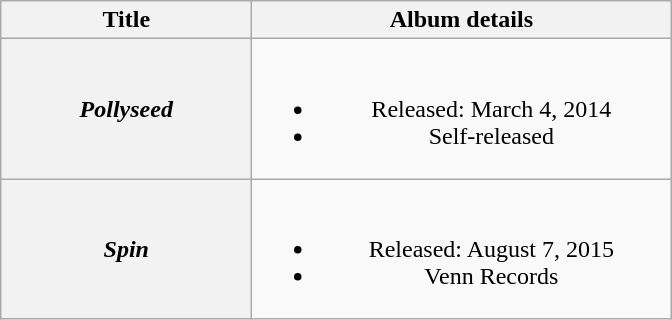<table class="wikitable plainrowheaders" style="text-align:center;">
<tr>
<th scope="col" style="width:10em;">Title</th>
<th scope="col" style="width:17em;">Album details</th>
</tr>
<tr>
<th scope="row"><em>Pollyseed</em></th>
<td><br><ul><li>Released: March 4, 2014</li><li>Self-released</li></ul></td>
</tr>
<tr>
<th scope="row"><em>Spin</em></th>
<td><br><ul><li>Released: August 7, 2015</li><li>Venn Records</li></ul></td>
</tr>
</table>
